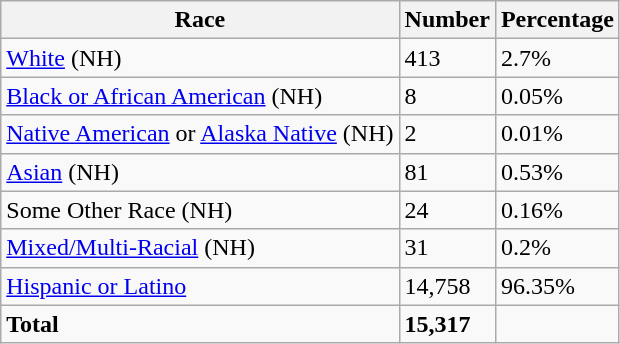<table class="wikitable">
<tr>
<th>Race</th>
<th>Number</th>
<th>Percentage</th>
</tr>
<tr>
<td><a href='#'>White</a> (NH)</td>
<td>413</td>
<td>2.7%</td>
</tr>
<tr>
<td><a href='#'>Black or African American</a> (NH)</td>
<td>8</td>
<td>0.05%</td>
</tr>
<tr>
<td><a href='#'>Native American</a> or <a href='#'>Alaska Native</a> (NH)</td>
<td>2</td>
<td>0.01%</td>
</tr>
<tr>
<td><a href='#'>Asian</a> (NH)</td>
<td>81</td>
<td>0.53%</td>
</tr>
<tr>
<td>Some Other Race (NH)</td>
<td>24</td>
<td>0.16%</td>
</tr>
<tr>
<td><a href='#'>Mixed/Multi-Racial</a> (NH)</td>
<td>31</td>
<td>0.2%</td>
</tr>
<tr>
<td><a href='#'>Hispanic or Latino</a></td>
<td>14,758</td>
<td>96.35%</td>
</tr>
<tr>
<td><strong>Total</strong></td>
<td><strong>15,317</strong></td>
<td></td>
</tr>
</table>
